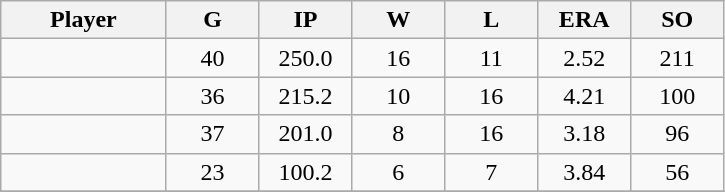<table class="wikitable sortable">
<tr>
<th bgcolor="#DDDDFF" width="16%">Player</th>
<th bgcolor="#DDDDFF" width="9%">G</th>
<th bgcolor="#DDDDFF" width="9%">IP</th>
<th bgcolor="#DDDDFF" width="9%">W</th>
<th bgcolor="#DDDDFF" width="9%">L</th>
<th bgcolor="#DDDDFF" width="9%">ERA</th>
<th bgcolor="#DDDDFF" width="9%">SO</th>
</tr>
<tr align="center">
<td></td>
<td>40</td>
<td>250.0</td>
<td>16</td>
<td>11</td>
<td>2.52</td>
<td>211</td>
</tr>
<tr align="center">
<td></td>
<td>36</td>
<td>215.2</td>
<td>10</td>
<td>16</td>
<td>4.21</td>
<td>100</td>
</tr>
<tr align="center">
<td></td>
<td>37</td>
<td>201.0</td>
<td>8</td>
<td>16</td>
<td>3.18</td>
<td>96</td>
</tr>
<tr align="center">
<td></td>
<td>23</td>
<td>100.2</td>
<td>6</td>
<td>7</td>
<td>3.84</td>
<td>56</td>
</tr>
<tr align="center">
</tr>
</table>
